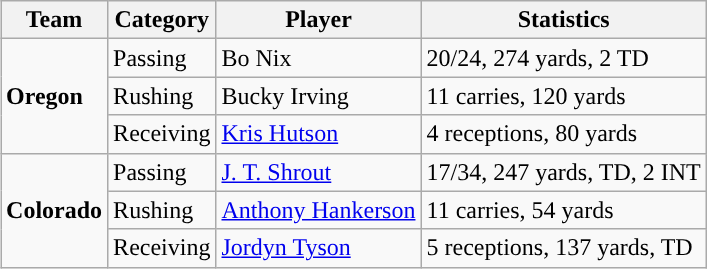<table class="wikitable" style="float: right;">
<tr>
<th>Team</th>
<th>Category</th>
<th>Player</th>
<th>Statistics</th>
</tr>
<tr>
<td rowspan=3><strong>Oregon</strong></td>
<td>Passing</td>
<td>Bo Nix</td>
<td>20/24, 274 yards, 2 TD</td>
</tr>
<tr>
<td>Rushing</td>
<td>Bucky Irving</td>
<td>11 carries, 120 yards</td>
</tr>
<tr>
<td>Receiving</td>
<td><a href='#'>Kris Hutson</a></td>
<td>4 receptions, 80 yards</td>
</tr>
<tr>
<td rowspan=3><strong>Colorado</strong></td>
<td>Passing</td>
<td><a href='#'>J. T. Shrout</a></td>
<td>17/34, 247 yards, TD, 2 INT</td>
</tr>
<tr>
<td>Rushing</td>
<td><a href='#'>Anthony Hankerson</a></td>
<td>11 carries, 54 yards</td>
</tr>
<tr>
<td>Receiving</td>
<td><a href='#'>Jordyn Tyson</a></td>
<td>5 receptions, 137 yards, TD</td>
</tr>
</table>
